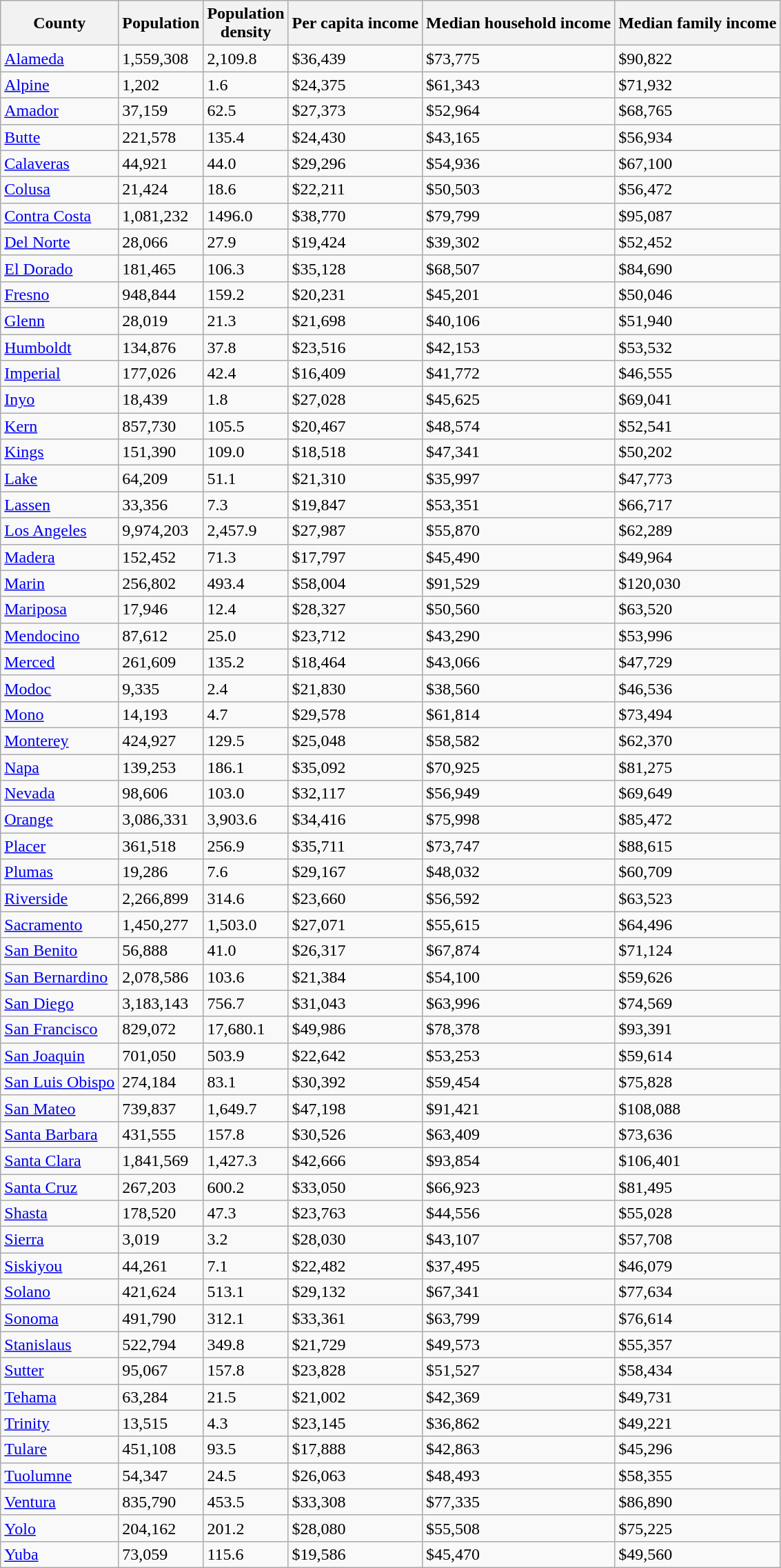<table class="wikitable sortable">
<tr>
<th>County</th>
<th>Population</th>
<th>Population<br> density</th>
<th data-sort-type="currency">Per capita income</th>
<th data-sort-type="currency">Median household income</th>
<th data-sort-type="currency">Median family income</th>
</tr>
<tr>
<td><a href='#'>Alameda</a></td>
<td>1,559,308</td>
<td>2,109.8</td>
<td>$36,439</td>
<td>$73,775</td>
<td>$90,822</td>
</tr>
<tr>
<td><a href='#'>Alpine</a></td>
<td>1,202</td>
<td>1.6</td>
<td>$24,375</td>
<td>$61,343</td>
<td>$71,932</td>
</tr>
<tr>
<td><a href='#'>Amador</a></td>
<td>37,159</td>
<td>62.5</td>
<td>$27,373</td>
<td>$52,964</td>
<td>$68,765</td>
</tr>
<tr>
<td><a href='#'>Butte</a></td>
<td>221,578</td>
<td>135.4</td>
<td>$24,430</td>
<td>$43,165</td>
<td>$56,934</td>
</tr>
<tr>
<td><a href='#'>Calaveras</a></td>
<td>44,921</td>
<td>44.0</td>
<td>$29,296</td>
<td>$54,936</td>
<td>$67,100</td>
</tr>
<tr>
<td><a href='#'>Colusa</a></td>
<td>21,424</td>
<td>18.6</td>
<td>$22,211</td>
<td>$50,503</td>
<td>$56,472</td>
</tr>
<tr>
<td><a href='#'>Contra Costa</a></td>
<td>1,081,232</td>
<td>1496.0</td>
<td>$38,770</td>
<td>$79,799</td>
<td>$95,087</td>
</tr>
<tr>
<td><a href='#'>Del Norte</a></td>
<td>28,066</td>
<td>27.9</td>
<td>$19,424</td>
<td>$39,302</td>
<td>$52,452</td>
</tr>
<tr>
<td><a href='#'>El Dorado</a></td>
<td>181,465</td>
<td>106.3</td>
<td>$35,128</td>
<td>$68,507</td>
<td>$84,690</td>
</tr>
<tr>
<td><a href='#'>Fresno</a></td>
<td>948,844</td>
<td>159.2</td>
<td>$20,231</td>
<td>$45,201</td>
<td>$50,046</td>
</tr>
<tr>
<td><a href='#'>Glenn</a></td>
<td>28,019</td>
<td>21.3</td>
<td>$21,698</td>
<td>$40,106</td>
<td>$51,940</td>
</tr>
<tr>
<td><a href='#'>Humboldt</a></td>
<td>134,876</td>
<td>37.8</td>
<td>$23,516</td>
<td>$42,153</td>
<td>$53,532</td>
</tr>
<tr>
<td><a href='#'>Imperial</a></td>
<td>177,026</td>
<td>42.4</td>
<td>$16,409</td>
<td>$41,772</td>
<td>$46,555</td>
</tr>
<tr>
<td><a href='#'>Inyo</a></td>
<td>18,439</td>
<td>1.8</td>
<td>$27,028</td>
<td>$45,625</td>
<td>$69,041</td>
</tr>
<tr>
<td><a href='#'>Kern</a></td>
<td>857,730</td>
<td>105.5</td>
<td>$20,467</td>
<td>$48,574</td>
<td>$52,541</td>
</tr>
<tr>
<td><a href='#'>Kings</a></td>
<td>151,390</td>
<td>109.0</td>
<td>$18,518</td>
<td>$47,341</td>
<td>$50,202</td>
</tr>
<tr>
<td><a href='#'>Lake</a></td>
<td>64,209</td>
<td>51.1</td>
<td>$21,310</td>
<td>$35,997</td>
<td>$47,773</td>
</tr>
<tr>
<td><a href='#'>Lassen</a></td>
<td>33,356</td>
<td>7.3</td>
<td>$19,847</td>
<td>$53,351</td>
<td>$66,717</td>
</tr>
<tr>
<td><a href='#'>Los Angeles</a></td>
<td>9,974,203</td>
<td>2,457.9</td>
<td>$27,987</td>
<td>$55,870</td>
<td>$62,289</td>
</tr>
<tr>
<td><a href='#'>Madera</a></td>
<td>152,452</td>
<td>71.3</td>
<td>$17,797</td>
<td>$45,490</td>
<td>$49,964</td>
</tr>
<tr>
<td><a href='#'>Marin</a></td>
<td>256,802</td>
<td>493.4</td>
<td>$58,004</td>
<td>$91,529</td>
<td>$120,030</td>
</tr>
<tr>
<td><a href='#'>Mariposa</a></td>
<td>17,946</td>
<td>12.4</td>
<td>$28,327</td>
<td>$50,560</td>
<td>$63,520</td>
</tr>
<tr>
<td><a href='#'>Mendocino</a></td>
<td>87,612</td>
<td>25.0</td>
<td>$23,712</td>
<td>$43,290</td>
<td>$53,996</td>
</tr>
<tr>
<td><a href='#'>Merced</a></td>
<td>261,609</td>
<td>135.2</td>
<td>$18,464</td>
<td>$43,066</td>
<td>$47,729</td>
</tr>
<tr>
<td><a href='#'>Modoc</a></td>
<td>9,335</td>
<td>2.4</td>
<td>$21,830</td>
<td>$38,560</td>
<td>$46,536</td>
</tr>
<tr>
<td><a href='#'>Mono</a></td>
<td>14,193</td>
<td>4.7</td>
<td>$29,578</td>
<td>$61,814</td>
<td>$73,494</td>
</tr>
<tr>
<td><a href='#'>Monterey</a></td>
<td>424,927</td>
<td>129.5</td>
<td>$25,048</td>
<td>$58,582</td>
<td>$62,370</td>
</tr>
<tr>
<td><a href='#'>Napa</a></td>
<td>139,253</td>
<td>186.1</td>
<td>$35,092</td>
<td>$70,925</td>
<td>$81,275</td>
</tr>
<tr>
<td><a href='#'>Nevada</a></td>
<td>98,606</td>
<td>103.0</td>
<td>$32,117</td>
<td>$56,949</td>
<td>$69,649</td>
</tr>
<tr>
<td><a href='#'>Orange</a></td>
<td>3,086,331</td>
<td>3,903.6</td>
<td>$34,416</td>
<td>$75,998</td>
<td>$85,472</td>
</tr>
<tr>
<td><a href='#'>Placer</a></td>
<td>361,518</td>
<td>256.9</td>
<td>$35,711</td>
<td>$73,747</td>
<td>$88,615</td>
</tr>
<tr>
<td><a href='#'>Plumas</a></td>
<td>19,286</td>
<td>7.6</td>
<td>$29,167</td>
<td>$48,032</td>
<td>$60,709</td>
</tr>
<tr>
<td><a href='#'>Riverside</a></td>
<td>2,266,899</td>
<td>314.6</td>
<td>$23,660</td>
<td>$56,592</td>
<td>$63,523</td>
</tr>
<tr>
<td><a href='#'>Sacramento</a></td>
<td>1,450,277</td>
<td>1,503.0</td>
<td>$27,071</td>
<td>$55,615</td>
<td>$64,496</td>
</tr>
<tr>
<td><a href='#'>San Benito</a></td>
<td>56,888</td>
<td>41.0</td>
<td>$26,317</td>
<td>$67,874</td>
<td>$71,124</td>
</tr>
<tr>
<td><a href='#'>San Bernardino</a></td>
<td>2,078,586</td>
<td>103.6</td>
<td>$21,384</td>
<td>$54,100</td>
<td>$59,626</td>
</tr>
<tr>
<td><a href='#'>San Diego</a></td>
<td>3,183,143</td>
<td>756.7</td>
<td>$31,043</td>
<td>$63,996</td>
<td>$74,569</td>
</tr>
<tr>
<td><a href='#'>San Francisco</a></td>
<td>829,072</td>
<td>17,680.1</td>
<td>$49,986</td>
<td>$78,378</td>
<td>$93,391</td>
</tr>
<tr>
<td><a href='#'>San Joaquin</a></td>
<td>701,050</td>
<td>503.9</td>
<td>$22,642</td>
<td>$53,253</td>
<td>$59,614</td>
</tr>
<tr>
<td><a href='#'>San Luis Obispo</a></td>
<td>274,184</td>
<td>83.1</td>
<td>$30,392</td>
<td>$59,454</td>
<td>$75,828</td>
</tr>
<tr>
<td><a href='#'>San Mateo</a></td>
<td>739,837</td>
<td>1,649.7</td>
<td>$47,198</td>
<td>$91,421</td>
<td>$108,088</td>
</tr>
<tr>
<td><a href='#'>Santa Barbara</a></td>
<td>431,555</td>
<td>157.8</td>
<td>$30,526</td>
<td>$63,409</td>
<td>$73,636</td>
</tr>
<tr>
<td><a href='#'>Santa Clara</a></td>
<td>1,841,569</td>
<td>1,427.3</td>
<td>$42,666</td>
<td>$93,854</td>
<td>$106,401</td>
</tr>
<tr>
<td><a href='#'>Santa Cruz</a></td>
<td>267,203</td>
<td>600.2</td>
<td>$33,050</td>
<td>$66,923</td>
<td>$81,495</td>
</tr>
<tr>
<td><a href='#'>Shasta</a></td>
<td>178,520</td>
<td>47.3</td>
<td>$23,763</td>
<td>$44,556</td>
<td>$55,028</td>
</tr>
<tr>
<td><a href='#'>Sierra</a></td>
<td>3,019</td>
<td>3.2</td>
<td>$28,030</td>
<td>$43,107</td>
<td>$57,708</td>
</tr>
<tr>
<td><a href='#'>Siskiyou</a></td>
<td>44,261</td>
<td>7.1</td>
<td>$22,482</td>
<td>$37,495</td>
<td>$46,079</td>
</tr>
<tr>
<td><a href='#'>Solano</a></td>
<td>421,624</td>
<td>513.1</td>
<td>$29,132</td>
<td>$67,341</td>
<td>$77,634</td>
</tr>
<tr>
<td><a href='#'>Sonoma</a></td>
<td>491,790</td>
<td>312.1</td>
<td>$33,361</td>
<td>$63,799</td>
<td>$76,614</td>
</tr>
<tr>
<td><a href='#'>Stanislaus</a></td>
<td>522,794</td>
<td>349.8</td>
<td>$21,729</td>
<td>$49,573</td>
<td>$55,357</td>
</tr>
<tr>
<td><a href='#'>Sutter</a></td>
<td>95,067</td>
<td>157.8</td>
<td>$23,828</td>
<td>$51,527</td>
<td>$58,434</td>
</tr>
<tr>
<td><a href='#'>Tehama</a></td>
<td>63,284</td>
<td>21.5</td>
<td>$21,002</td>
<td>$42,369</td>
<td>$49,731</td>
</tr>
<tr>
<td><a href='#'>Trinity</a></td>
<td>13,515</td>
<td>4.3</td>
<td>$23,145</td>
<td>$36,862</td>
<td>$49,221</td>
</tr>
<tr>
<td><a href='#'>Tulare</a></td>
<td>451,108</td>
<td>93.5</td>
<td>$17,888</td>
<td>$42,863</td>
<td>$45,296</td>
</tr>
<tr>
<td><a href='#'>Tuolumne</a></td>
<td>54,347</td>
<td>24.5</td>
<td>$26,063</td>
<td>$48,493</td>
<td>$58,355</td>
</tr>
<tr>
<td><a href='#'>Ventura</a></td>
<td>835,790</td>
<td>453.5</td>
<td>$33,308</td>
<td>$77,335</td>
<td>$86,890</td>
</tr>
<tr>
<td><a href='#'>Yolo</a></td>
<td>204,162</td>
<td>201.2</td>
<td>$28,080</td>
<td>$55,508</td>
<td>$75,225</td>
</tr>
<tr>
<td><a href='#'>Yuba</a></td>
<td>73,059</td>
<td>115.6</td>
<td>$19,586</td>
<td>$45,470</td>
<td>$49,560</td>
</tr>
</table>
